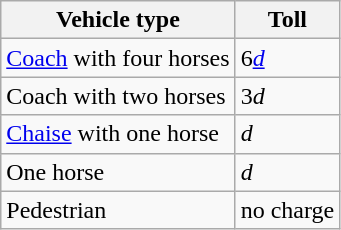<table class="wikitable">
<tr>
<th>Vehicle type</th>
<th>Toll</th>
</tr>
<tr>
<td><a href='#'>Coach</a> with four horses</td>
<td>6<a href='#'><em>d</em></a></td>
</tr>
<tr>
<td>Coach with two horses</td>
<td>3<em>d</em></td>
</tr>
<tr>
<td><a href='#'>Chaise</a> with one horse</td>
<td><em>d</em></td>
</tr>
<tr>
<td>One horse</td>
<td><em>d</em></td>
</tr>
<tr>
<td>Pedestrian</td>
<td>no charge</td>
</tr>
</table>
